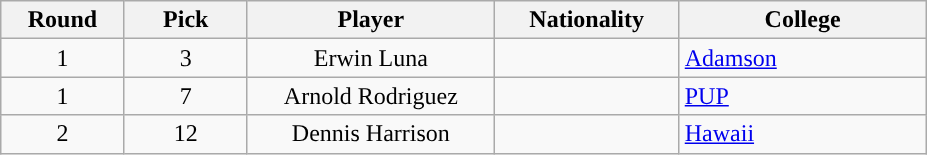<table class="wikitable sortable sortable">
<tr>
<th width="10%">Round</th>
<th width="10%">Pick</th>
<th width="20%">Player</th>
<th width="15%">Nationality</th>
<th width="20%">College</th>
</tr>
<tr>
<td align="center">1</td>
<td align="center">3</td>
<td align="center">Erwin Luna</td>
<td align="center"></td>
<td><a href='#'>Adamson</a></td>
</tr>
<tr>
<td align="center">1</td>
<td align="center">7</td>
<td align="center">Arnold Rodriguez</td>
<td align="center"></td>
<td><a href='#'>PUP</a></td>
</tr>
<tr>
<td align="center">2</td>
<td align="center">12</td>
<td align="center">Dennis Harrison</td>
<td align="center"></td>
<td><a href='#'>Hawaii</a></td>
</tr>
</table>
